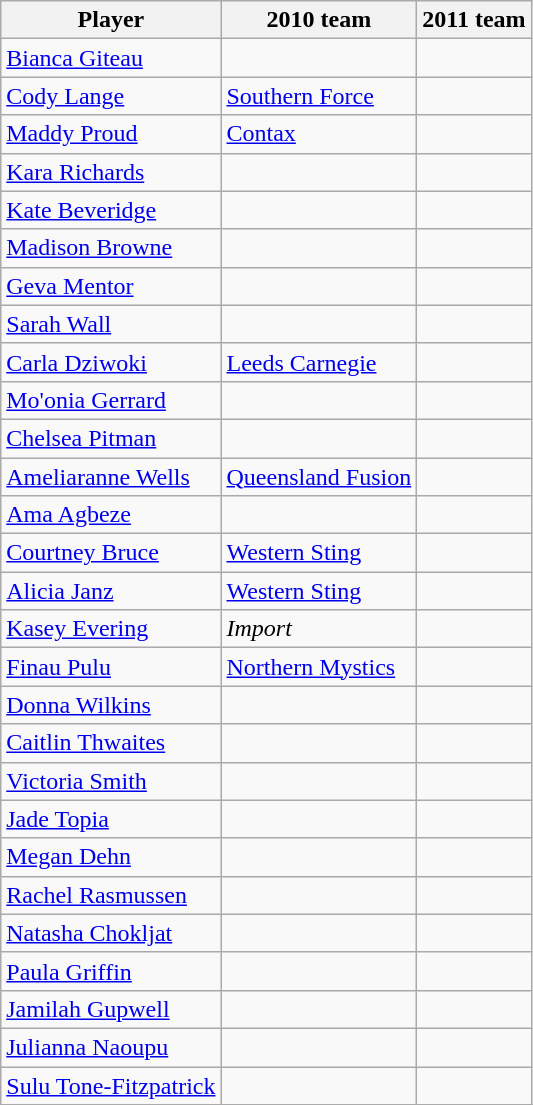<table class="wikitable collapsible">
<tr>
<th>Player</th>
<th>2010 team</th>
<th>2011 team</th>
</tr>
<tr>
<td> <a href='#'>Bianca Giteau</a></td>
<td><em></em></td>
<td></td>
</tr>
<tr>
<td> <a href='#'>Cody Lange</a></td>
<td><a href='#'>Southern Force</a></td>
<td></td>
</tr>
<tr>
<td> <a href='#'>Maddy Proud</a></td>
<td><a href='#'>Contax</a></td>
<td></td>
</tr>
<tr>
<td> <a href='#'>Kara Richards</a></td>
<td></td>
<td></td>
</tr>
<tr>
<td> <a href='#'>Kate Beveridge</a></td>
<td></td>
<td></td>
</tr>
<tr>
<td> <a href='#'>Madison Browne</a></td>
<td></td>
<td></td>
</tr>
<tr>
<td> <a href='#'>Geva Mentor</a></td>
<td></td>
<td></td>
</tr>
<tr>
<td> <a href='#'>Sarah Wall</a></td>
<td></td>
<td></td>
</tr>
<tr>
<td> <a href='#'>Carla Dziwoki</a></td>
<td><a href='#'>Leeds Carnegie</a></td>
<td></td>
</tr>
<tr>
<td> <a href='#'>Mo'onia Gerrard</a></td>
<td></td>
<td></td>
</tr>
<tr>
<td> <a href='#'>Chelsea Pitman</a></td>
<td></td>
<td></td>
</tr>
<tr>
<td> <a href='#'>Ameliaranne Wells</a></td>
<td><a href='#'>Queensland Fusion</a></td>
<td></td>
</tr>
<tr>
<td> <a href='#'>Ama Agbeze</a></td>
<td></td>
<td></td>
</tr>
<tr>
<td> <a href='#'>Courtney Bruce</a></td>
<td><a href='#'>Western Sting</a></td>
<td></td>
</tr>
<tr>
<td> <a href='#'>Alicia Janz</a></td>
<td><a href='#'>Western Sting</a></td>
<td></td>
</tr>
<tr>
<td> <a href='#'>Kasey Evering</a></td>
<td><em>Import</em></td>
<td></td>
</tr>
<tr>
<td> <a href='#'>Finau Pulu</a></td>
<td><a href='#'>Northern Mystics</a></td>
<td></td>
</tr>
<tr>
<td> <a href='#'>Donna Wilkins</a></td>
<td><em></em></td>
<td></td>
</tr>
<tr>
<td> <a href='#'>Caitlin Thwaites</a></td>
<td></td>
<td></td>
</tr>
<tr>
<td> <a href='#'>Victoria Smith</a></td>
<td></td>
<td></td>
</tr>
<tr>
<td> <a href='#'>Jade Topia</a></td>
<td></td>
<td></td>
</tr>
<tr>
<td> <a href='#'>Megan Dehn</a></td>
<td></td>
<td></td>
</tr>
<tr>
<td> <a href='#'>Rachel Rasmussen</a></td>
<td></td>
<td></td>
</tr>
<tr>
<td> <a href='#'>Natasha Chokljat</a></td>
<td></td>
<td></td>
</tr>
<tr>
<td> <a href='#'>Paula Griffin</a></td>
<td></td>
<td></td>
</tr>
<tr>
<td> <a href='#'>Jamilah Gupwell</a></td>
<td></td>
<td></td>
</tr>
<tr>
<td> <a href='#'>Julianna Naoupu</a></td>
<td></td>
<td></td>
</tr>
<tr>
<td> <a href='#'>Sulu Tone-Fitzpatrick</a></td>
<td></td>
<td></td>
</tr>
<tr>
</tr>
</table>
